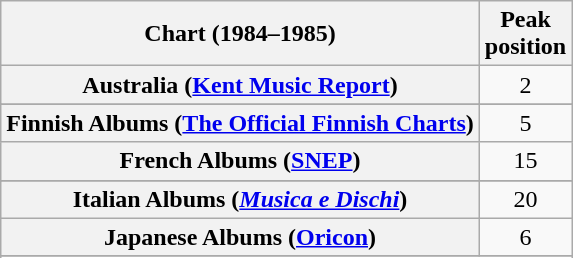<table class="wikitable sortable plainrowheaders" style="text-align:center">
<tr>
<th scope="col">Chart (1984–1985)</th>
<th scope="col">Peak<br> position</th>
</tr>
<tr>
<th scope="row">Australia (<a href='#'>Kent Music Report</a>)</th>
<td align="center">2</td>
</tr>
<tr>
</tr>
<tr>
</tr>
<tr>
</tr>
<tr>
<th scope="row">Finnish Albums (<a href='#'>The Official Finnish Charts</a>)</th>
<td align="center">5</td>
</tr>
<tr>
<th scope="row">French Albums (<a href='#'>SNEP</a>)</th>
<td align="center">15</td>
</tr>
<tr>
</tr>
<tr>
<th scope="row">Italian Albums (<em><a href='#'>Musica e Dischi</a></em>)</th>
<td>20</td>
</tr>
<tr>
<th scope="row">Japanese Albums (<a href='#'>Oricon</a>)</th>
<td align="center">6</td>
</tr>
<tr>
</tr>
<tr>
</tr>
<tr>
</tr>
<tr>
</tr>
<tr>
</tr>
<tr>
</tr>
</table>
